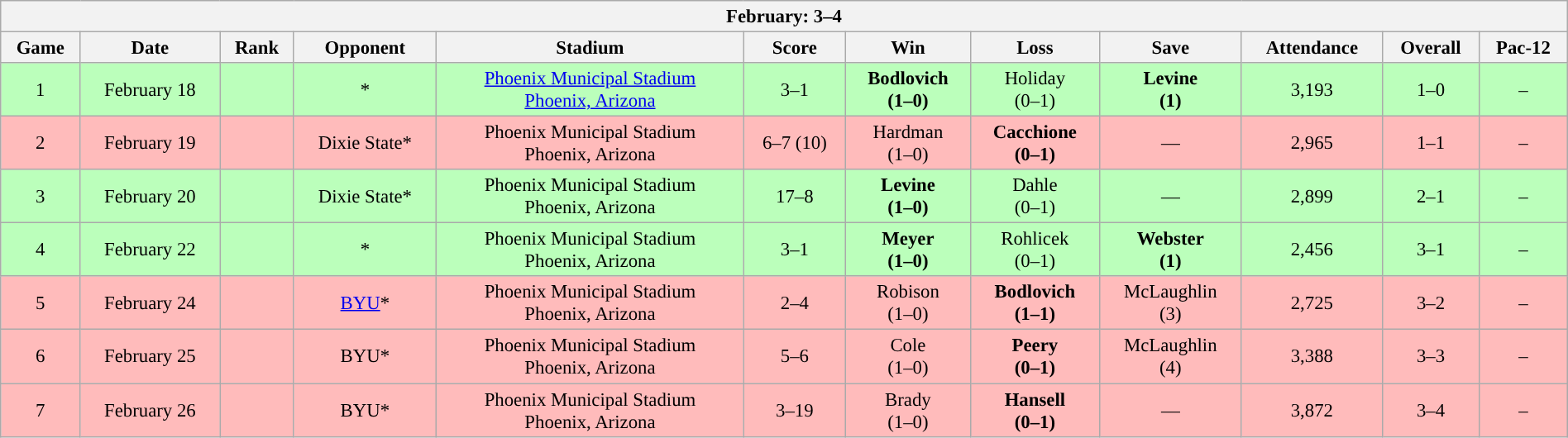<table class="wikitable collapsible collapsed" style="margin:auto; width:100%; text-align:center; font-size:95%">
<tr>
<th colspan=12>February: 3–4</th>
</tr>
<tr>
<th>Game</th>
<th>Date</th>
<th>Rank</th>
<th>Opponent</th>
<th>Stadium</th>
<th>Score</th>
<th>Win</th>
<th>Loss</th>
<th>Save</th>
<th>Attendance</th>
<th>Overall</th>
<th>Pac-12</th>
</tr>
<tr style="background:#bfb;">
<td>1</td>
<td>February 18</td>
<td></td>
<td>*</td>
<td><a href='#'>Phoenix Municipal Stadium</a><br><a href='#'>Phoenix, Arizona</a></td>
<td>3–1</td>
<td><strong>Bodlovich<br>(1–0)</strong></td>
<td>Holiday<br>(0–1)</td>
<td><strong>Levine<br>(1)</strong></td>
<td>3,193</td>
<td>1–0</td>
<td>–</td>
</tr>
<tr style="background:#fbb;">
<td>2</td>
<td>February 19</td>
<td></td>
<td>Dixie State*</td>
<td>Phoenix Municipal Stadium<br>Phoenix, Arizona</td>
<td>6–7 (10)</td>
<td>Hardman<br>(1–0)</td>
<td><strong>Cacchione<br>(0–1)</strong></td>
<td>—</td>
<td>2,965</td>
<td>1–1</td>
<td>–</td>
</tr>
<tr style="background:#bfb;">
<td>3</td>
<td>February 20</td>
<td></td>
<td>Dixie State*</td>
<td>Phoenix Municipal Stadium<br>Phoenix, Arizona</td>
<td>17–8</td>
<td><strong>Levine<br>(1–0)</strong></td>
<td>Dahle<br>(0–1)</td>
<td>—</td>
<td>2,899</td>
<td>2–1</td>
<td>–</td>
</tr>
<tr style="background:#bfb;">
<td>4</td>
<td>February 22</td>
<td></td>
<td>*</td>
<td>Phoenix Municipal Stadium<br>Phoenix, Arizona</td>
<td>3–1</td>
<td><strong>Meyer<br>(1–0)</strong></td>
<td>Rohlicek<br>(0–1)</td>
<td><strong>Webster<br>(1)</strong></td>
<td>2,456</td>
<td>3–1</td>
<td>–</td>
</tr>
<tr style="background:#fbb;">
<td>5</td>
<td>February 24</td>
<td></td>
<td><a href='#'>BYU</a>*</td>
<td>Phoenix Municipal Stadium<br>Phoenix, Arizona</td>
<td>2–4</td>
<td>Robison<br>(1–0)</td>
<td><strong>Bodlovich<br>(1–1)</strong></td>
<td>McLaughlin<br>(3)</td>
<td>2,725</td>
<td>3–2</td>
<td>–</td>
</tr>
<tr style="background:#fbb;">
<td>6</td>
<td>February 25</td>
<td></td>
<td>BYU*</td>
<td>Phoenix Municipal Stadium<br>Phoenix, Arizona</td>
<td>5–6</td>
<td>Cole<br>(1–0)</td>
<td><strong>Peery<br>(0–1)</strong></td>
<td>McLaughlin<br>(4)</td>
<td>3,388</td>
<td>3–3</td>
<td>–</td>
</tr>
<tr style="background:#fbb;">
<td>7</td>
<td>February 26</td>
<td></td>
<td>BYU*</td>
<td>Phoenix Municipal Stadium<br>Phoenix, Arizona</td>
<td>3–19</td>
<td>Brady<br>(1–0)</td>
<td><strong>Hansell<br>(0–1)</strong></td>
<td>—</td>
<td>3,872</td>
<td>3–4</td>
<td>–</td>
</tr>
</table>
